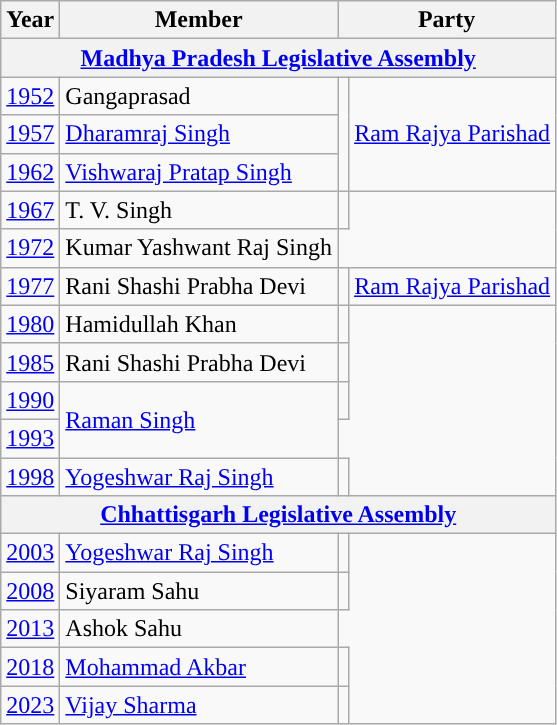<table class="wikitable">
<tr>
<th>Year</th>
<th>Member</th>
<th colspan="2">Party</th>
</tr>
<tr>
<th colspan=4><a href='#'>Madhya Pradesh Legislative Assembly</a></th>
</tr>
<tr>
<td><a href='#'>1952</a></td>
<td>Gangaprasad</td>
<td rowspan="3" style="background-color: "></td>
<td rowspan="3"><a href='#'>Ram Rajya Parishad</a></td>
</tr>
<tr>
<td><a href='#'>1957</a></td>
<td><a href='#'>Dharamraj Singh</a></td>
</tr>
<tr>
<td><a href='#'>1962</a></td>
<td><a href='#'>Vishwaraj Pratap Singh</a></td>
</tr>
<tr>
<td><a href='#'>1967</a></td>
<td>T. V. Singh</td>
<td></td>
</tr>
<tr>
<td><a href='#'>1972</a></td>
<td>Kumar Yashwant Raj Singh</td>
</tr>
<tr>
<td><a href='#'>1977</a></td>
<td>Rani Shashi Prabha Devi</td>
<td style="background-color: "></td>
<td><a href='#'>Ram Rajya Parishad</a></td>
</tr>
<tr>
<td><a href='#'>1980</a></td>
<td>Hamidullah Khan</td>
<td></td>
</tr>
<tr>
<td><a href='#'>1985</a></td>
<td>Rani Shashi Prabha Devi</td>
<td></td>
</tr>
<tr>
<td><a href='#'>1990</a></td>
<td rowspan="2"><a href='#'>Raman Singh</a></td>
<td></td>
</tr>
<tr>
<td><a href='#'>1993</a></td>
</tr>
<tr>
<td><a href='#'>1998</a></td>
<td><a href='#'>Yogeshwar Raj Singh</a></td>
<td></td>
</tr>
<tr>
<th colspan=4><a href='#'>Chhattisgarh Legislative Assembly</a></th>
</tr>
<tr>
<td><a href='#'>2003</a></td>
<td><a href='#'>Yogeshwar Raj Singh</a></td>
<td></td>
</tr>
<tr>
<td><a href='#'>2008</a></td>
<td>Siyaram Sahu</td>
<td></td>
</tr>
<tr>
<td><a href='#'>2013</a></td>
<td>Ashok Sahu</td>
</tr>
<tr>
<td><a href='#'>2018</a></td>
<td><a href='#'>Mohammad Akbar</a></td>
<td></td>
</tr>
<tr>
<td><a href='#'>2023</a></td>
<td><a href='#'>Vijay Sharma</a></td>
<td></td>
</tr>
</table>
